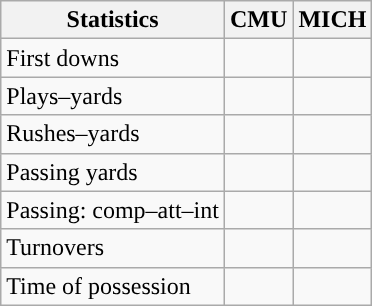<table class="wikitable" style="float:left">
<tr>
<th>Statistics</th>
<th>CMU</th>
<th>MICH</th>
</tr>
<tr>
<td>First downs</td>
<td></td>
<td></td>
</tr>
<tr>
<td>Plays–yards</td>
<td></td>
<td></td>
</tr>
<tr>
<td>Rushes–yards</td>
<td></td>
<td></td>
</tr>
<tr>
<td>Passing yards</td>
<td></td>
<td></td>
</tr>
<tr>
<td>Passing: comp–att–int</td>
<td></td>
<td></td>
</tr>
<tr>
<td>Turnovers</td>
<td></td>
<td></td>
</tr>
<tr>
<td>Time of possession</td>
<td></td>
<td></td>
</tr>
</table>
